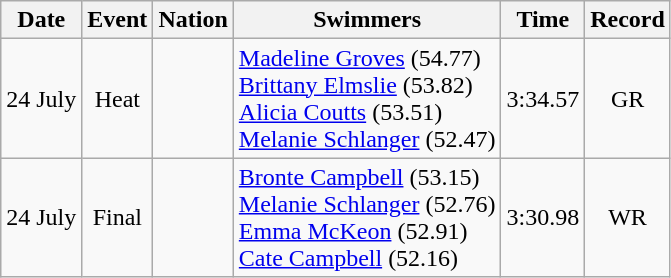<table class=wikitable style=text-align:center>
<tr>
<th>Date</th>
<th>Event</th>
<th>Nation</th>
<th>Swimmers</th>
<th>Time</th>
<th>Record</th>
</tr>
<tr>
<td>24 July</td>
<td>Heat</td>
<td align=left></td>
<td align=left><a href='#'>Madeline Groves</a> (54.77)<br><a href='#'>Brittany Elmslie</a> (53.82)<br><a href='#'>Alicia Coutts</a> (53.51)<br><a href='#'>Melanie Schlanger</a> (52.47)</td>
<td>3:34.57</td>
<td>GR</td>
</tr>
<tr>
<td>24 July</td>
<td>Final</td>
<td align=left></td>
<td align=left><a href='#'>Bronte Campbell</a> (53.15)<br><a href='#'>Melanie Schlanger</a> (52.76)<br><a href='#'>Emma McKeon</a> (52.91)<br><a href='#'>Cate Campbell</a> (52.16)</td>
<td>3:30.98</td>
<td>WR</td>
</tr>
</table>
